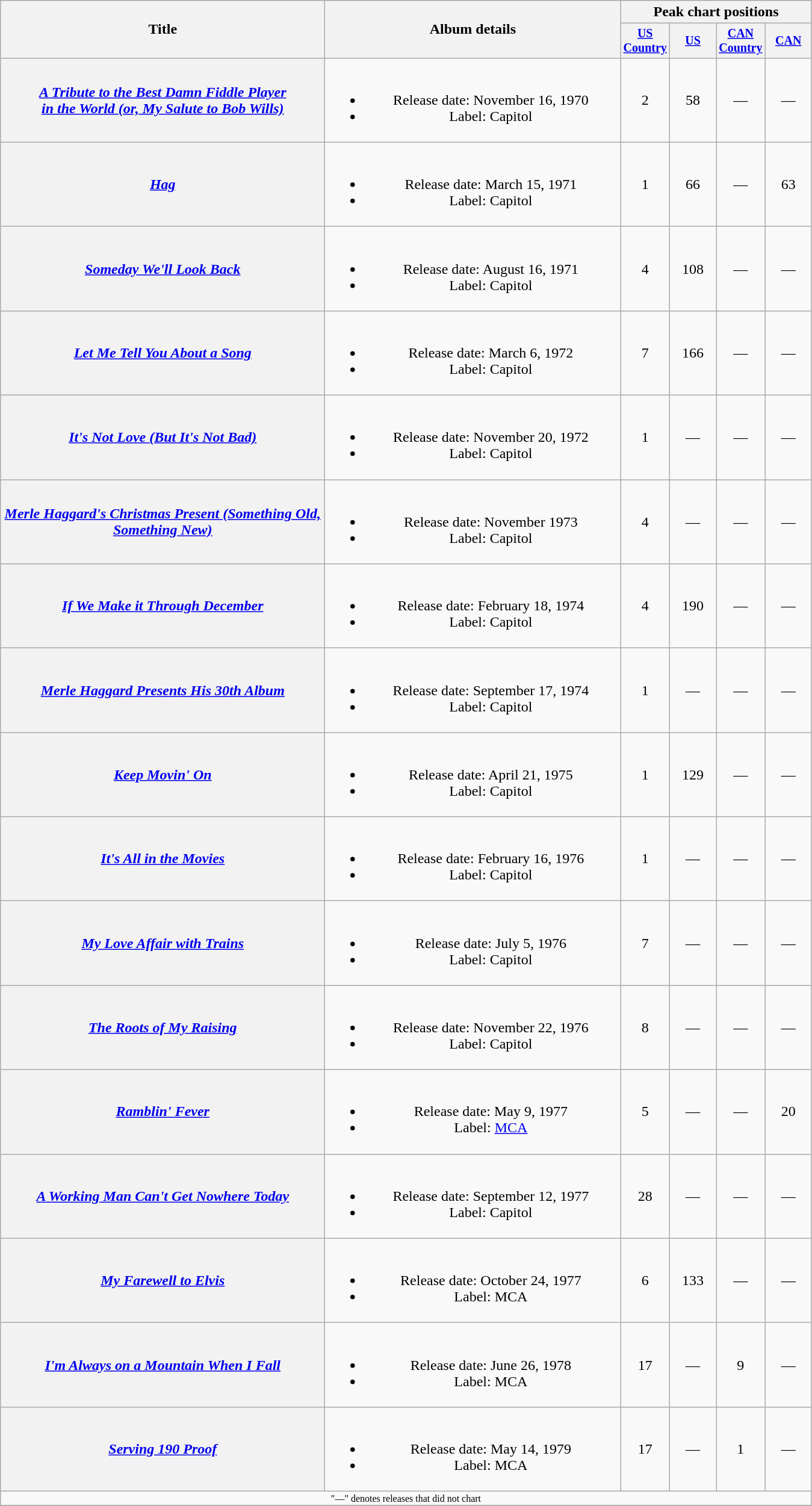<table class="wikitable plainrowheaders" style="text-align:center;">
<tr>
<th rowspan="2" style="width:22em;">Title</th>
<th rowspan="2" style="width:20em;">Album details</th>
<th colspan="4">Peak chart positions</th>
</tr>
<tr style="font-size:smaller;">
<th width="45"><a href='#'>US Country</a></th>
<th width="45"><a href='#'>US</a></th>
<th width="45"><a href='#'>CAN Country</a></th>
<th width="45"><a href='#'>CAN</a></th>
</tr>
<tr>
<th scope="row"><em><a href='#'>A Tribute to the Best Damn Fiddle Player<br>in the World (or, My Salute to Bob Wills)</a></em> </th>
<td><br><ul><li>Release date: November 16, 1970</li><li>Label: Capitol</li></ul></td>
<td>2</td>
<td>58</td>
<td>—</td>
<td>—</td>
</tr>
<tr>
<th scope="row"><em><a href='#'>Hag</a></em> </th>
<td><br><ul><li>Release date: March 15, 1971</li><li>Label: Capitol</li></ul></td>
<td>1</td>
<td>66</td>
<td>—</td>
<td>63</td>
</tr>
<tr>
<th scope="row"><em><a href='#'>Someday We'll Look Back</a></em> </th>
<td><br><ul><li>Release date: August 16, 1971</li><li>Label: Capitol</li></ul></td>
<td>4</td>
<td>108</td>
<td>—</td>
<td>—</td>
</tr>
<tr>
<th scope="row"><em><a href='#'>Let Me Tell You About a Song</a></em> </th>
<td><br><ul><li>Release date: March 6, 1972</li><li>Label: Capitol</li></ul></td>
<td>7</td>
<td>166</td>
<td>—</td>
<td>—</td>
</tr>
<tr>
<th scope="row"><em><a href='#'>It's Not Love (But It's Not Bad)</a></em> </th>
<td><br><ul><li>Release date: November 20, 1972</li><li>Label: Capitol</li></ul></td>
<td>1</td>
<td>—</td>
<td>—</td>
<td>—</td>
</tr>
<tr>
<th scope="row"><em><a href='#'>Merle Haggard's Christmas Present (Something Old, Something New)</a></em></th>
<td><br><ul><li>Release date: November 1973</li><li>Label: Capitol</li></ul></td>
<td>4</td>
<td>—</td>
<td>—</td>
<td>—</td>
</tr>
<tr>
<th scope="row"><em><a href='#'>If We Make it Through December</a></em> </th>
<td><br><ul><li>Release date: February 18, 1974</li><li>Label: Capitol</li></ul></td>
<td>4</td>
<td>190</td>
<td>—</td>
<td>—</td>
</tr>
<tr>
<th scope="row"><em><a href='#'>Merle Haggard Presents His 30th Album</a></em> </th>
<td><br><ul><li>Release date: September 17, 1974</li><li>Label: Capitol</li></ul></td>
<td>1</td>
<td>—</td>
<td>—</td>
<td>—</td>
</tr>
<tr>
<th scope="row"><em><a href='#'>Keep Movin' On</a></em> </th>
<td><br><ul><li>Release date: April 21, 1975</li><li>Label: Capitol</li></ul></td>
<td>1</td>
<td>129</td>
<td>—</td>
<td>—</td>
</tr>
<tr>
<th scope="row"><em><a href='#'>It's All in the Movies</a></em> </th>
<td><br><ul><li>Release date: February 16, 1976</li><li>Label: Capitol</li></ul></td>
<td>1</td>
<td>—</td>
<td>—</td>
<td>—</td>
</tr>
<tr>
<th scope="row"><em><a href='#'>My Love Affair with Trains</a></em> </th>
<td><br><ul><li>Release date: July 5, 1976</li><li>Label: Capitol</li></ul></td>
<td>7</td>
<td>—</td>
<td>—</td>
<td>—</td>
</tr>
<tr>
<th scope="row"><em><a href='#'>The Roots of My Raising</a></em> </th>
<td><br><ul><li>Release date: November 22, 1976</li><li>Label: Capitol</li></ul></td>
<td>8</td>
<td>—</td>
<td>—</td>
<td>—</td>
</tr>
<tr>
<th scope="row"><em><a href='#'>Ramblin' Fever</a></em></th>
<td><br><ul><li>Release date: May 9, 1977</li><li>Label: <a href='#'>MCA</a></li></ul></td>
<td>5</td>
<td>—</td>
<td>—</td>
<td>20</td>
</tr>
<tr>
<th scope="row"><em><a href='#'>A Working Man Can't Get Nowhere Today</a></em> </th>
<td><br><ul><li>Release date: September 12, 1977</li><li>Label: Capitol</li></ul></td>
<td>28</td>
<td>—</td>
<td>—</td>
<td>—</td>
</tr>
<tr>
<th scope="row"><em><a href='#'>My Farewell to Elvis</a></em></th>
<td><br><ul><li>Release date: October 24, 1977</li><li>Label: MCA</li></ul></td>
<td>6</td>
<td>133</td>
<td>—</td>
<td>—</td>
</tr>
<tr>
<th scope="row"><em><a href='#'>I'm Always on a Mountain When I Fall</a></em></th>
<td><br><ul><li>Release date: June 26, 1978</li><li>Label: MCA</li></ul></td>
<td>17</td>
<td>—</td>
<td>9</td>
<td>—</td>
</tr>
<tr>
<th scope="row"><em><a href='#'>Serving 190 Proof</a></em></th>
<td><br><ul><li>Release date: May 14, 1979</li><li>Label: MCA</li></ul></td>
<td>17</td>
<td>—</td>
<td>1</td>
<td>—</td>
</tr>
<tr>
<td colspan="6" style="font-size: 8pt">"—" denotes releases that did not chart</td>
</tr>
<tr>
</tr>
</table>
